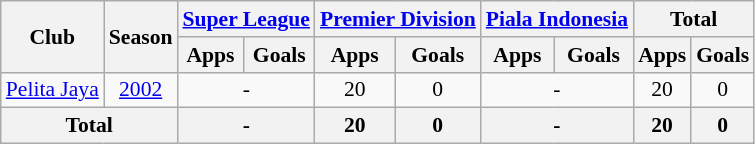<table class="wikitable" style="font-size:90%; text-align:center;">
<tr>
<th rowspan="2">Club</th>
<th rowspan="2">Season</th>
<th colspan="2"><a href='#'>Super League</a></th>
<th colspan="2"><a href='#'>Premier Division</a></th>
<th colspan="2"><a href='#'>Piala Indonesia</a></th>
<th colspan="2">Total</th>
</tr>
<tr>
<th>Apps</th>
<th>Goals</th>
<th>Apps</th>
<th>Goals</th>
<th>Apps</th>
<th>Goals</th>
<th>Apps</th>
<th>Goals</th>
</tr>
<tr>
<td rowspan="1"><a href='#'>Pelita Jaya</a></td>
<td><a href='#'>2002</a></td>
<td colspan="2">-</td>
<td>20</td>
<td>0</td>
<td colspan="2">-</td>
<td>20</td>
<td>0</td>
</tr>
<tr>
<th colspan="2">Total</th>
<th colspan="2">-</th>
<th>20</th>
<th>0</th>
<th colspan="2">-</th>
<th>20</th>
<th>0</th>
</tr>
</table>
